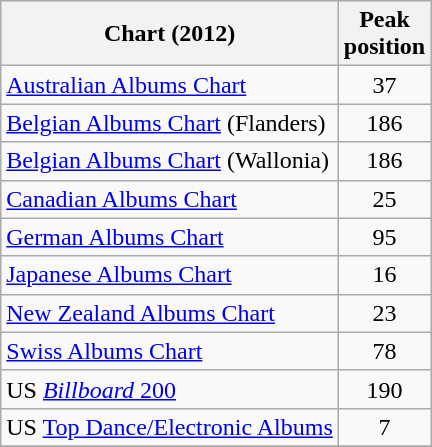<table class="wikitable sortable">
<tr>
<th>Chart (2012)</th>
<th>Peak<br>position</th>
</tr>
<tr>
<td><a href='#'>Australian Albums Chart</a></td>
<td style="text-align:center;">37</td>
</tr>
<tr>
<td><a href='#'>Belgian Albums Chart</a> (Flanders)</td>
<td style="text-align:center;">186</td>
</tr>
<tr>
<td><a href='#'>Belgian Albums Chart</a> (Wallonia)</td>
<td style="text-align:center;">186</td>
</tr>
<tr>
<td><a href='#'>Canadian Albums Chart</a></td>
<td style="text-align:center;">25</td>
</tr>
<tr>
<td><a href='#'>German Albums Chart</a></td>
<td style="text-align:center;">95</td>
</tr>
<tr>
<td><a href='#'>Japanese Albums Chart</a></td>
<td style="text-align:center;">16</td>
</tr>
<tr>
<td><a href='#'>New Zealand Albums Chart</a></td>
<td style="text-align:center;">23</td>
</tr>
<tr>
<td><a href='#'>Swiss Albums Chart</a></td>
<td style="text-align:center;">78</td>
</tr>
<tr>
<td>US <a href='#'><em>Billboard</em> 200</a></td>
<td style="text-align:center;">190</td>
</tr>
<tr>
<td>US <a href='#'>Top Dance/Electronic Albums</a></td>
<td style="text-align:center;">7</td>
</tr>
<tr>
</tr>
</table>
